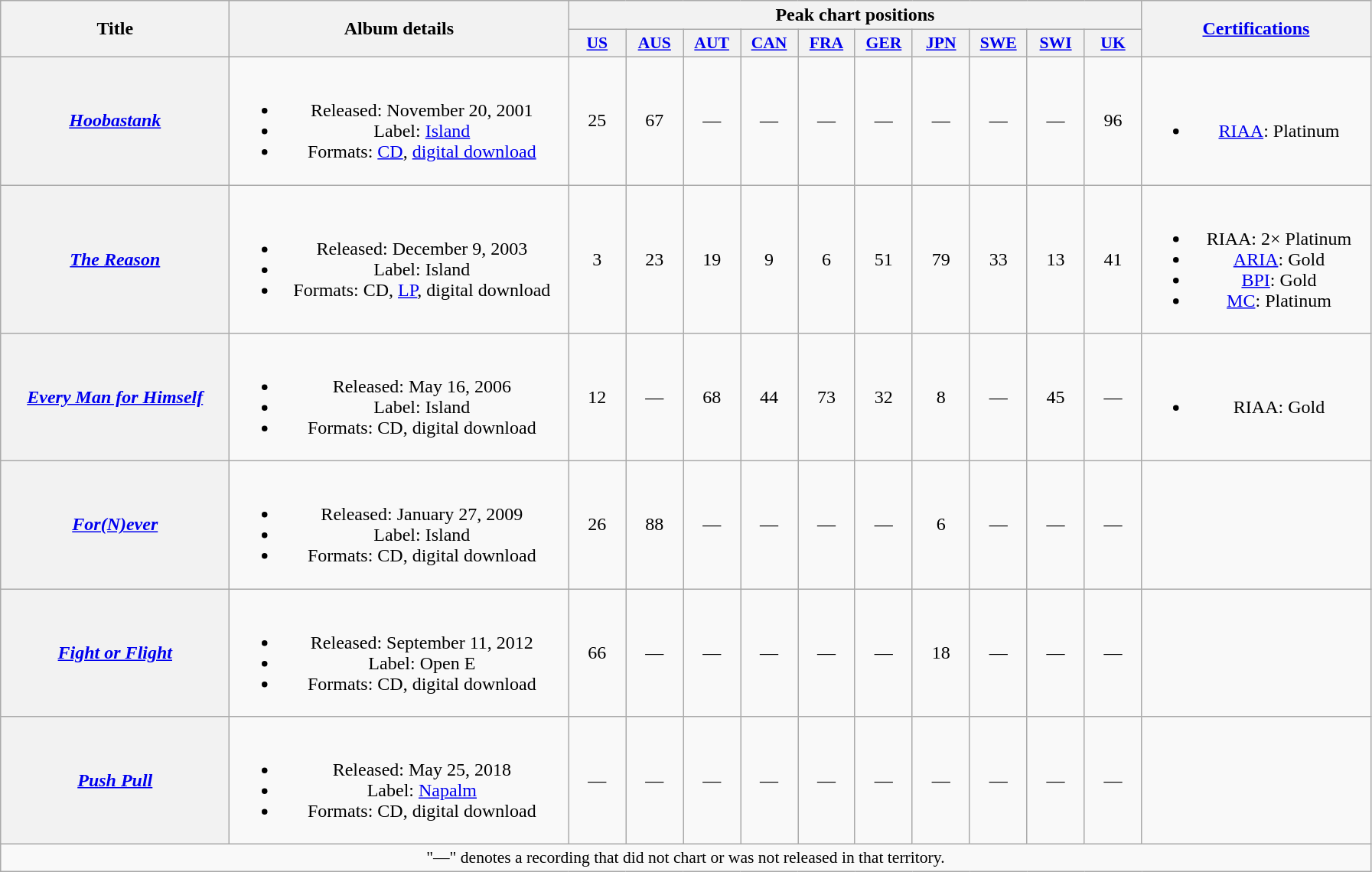<table class="wikitable plainrowheaders" style="text-align:center;">
<tr>
<th scope="col" rowspan="2" style="width:12em;">Title</th>
<th scope="col" rowspan="2" style="width:18em;">Album details</th>
<th scope="col" colspan="10">Peak chart positions</th>
<th scope="col" rowspan="2" style="width:12em;"><a href='#'>Certifications</a></th>
</tr>
<tr>
<th scope="col" style="width:3em;font-size:90%;"><a href='#'>US</a><br></th>
<th scope="col" style="width:3em;font-size:90%;"><a href='#'>AUS</a><br></th>
<th scope="col" style="width:3em;font-size:90%;"><a href='#'>AUT</a><br></th>
<th scope="col" style="width:3em;font-size:90%;"><a href='#'>CAN</a><br></th>
<th scope="col" style="width:3em;font-size:90%;"><a href='#'>FRA</a><br></th>
<th scope="col" style="width:3em;font-size:90%;"><a href='#'>GER</a><br></th>
<th scope="col" style="width:3em;font-size:90%;"><a href='#'>JPN</a></th>
<th scope="col" style="width:3em;font-size:90%;"><a href='#'>SWE</a><br></th>
<th scope="col" style="width:3em;font-size:90%;"><a href='#'>SWI</a><br></th>
<th scope="col" style="width:3em;font-size:90%;"><a href='#'>UK</a><br></th>
</tr>
<tr>
<th scope="row"><em><a href='#'>Hoobastank</a></em></th>
<td><br><ul><li>Released: November 20, 2001</li><li>Label: <a href='#'>Island</a></li><li>Formats: <a href='#'>CD</a>, <a href='#'>digital download</a></li></ul></td>
<td>25</td>
<td>67</td>
<td>—</td>
<td>—</td>
<td>—</td>
<td>—</td>
<td>—</td>
<td>—</td>
<td>—</td>
<td>96</td>
<td><br><ul><li><a href='#'>RIAA</a>: Platinum</li></ul></td>
</tr>
<tr>
<th scope="row"><em><a href='#'>The Reason</a></em></th>
<td><br><ul><li>Released: December 9, 2003</li><li>Label: Island</li><li>Formats: CD, <a href='#'>LP</a>, digital download</li></ul></td>
<td>3</td>
<td>23</td>
<td>19</td>
<td>9</td>
<td>6</td>
<td>51</td>
<td>79</td>
<td>33</td>
<td>13</td>
<td>41</td>
<td><br><ul><li>RIAA: 2× Platinum</li><li><a href='#'>ARIA</a>: Gold</li><li><a href='#'>BPI</a>: Gold</li><li><a href='#'>MC</a>: Platinum</li></ul></td>
</tr>
<tr>
<th scope="row"><em><a href='#'>Every Man for Himself</a></em></th>
<td><br><ul><li>Released: May 16, 2006</li><li>Label: Island</li><li>Formats: CD, digital download</li></ul></td>
<td>12</td>
<td>—</td>
<td>68</td>
<td>44</td>
<td>73</td>
<td>32</td>
<td>8</td>
<td>—</td>
<td>45</td>
<td>—</td>
<td><br><ul><li>RIAA: Gold</li></ul></td>
</tr>
<tr>
<th scope="row"><em><a href='#'>For(N)ever</a></em></th>
<td><br><ul><li>Released: January 27, 2009</li><li>Label: Island</li><li>Formats: CD, digital download</li></ul></td>
<td>26</td>
<td>88</td>
<td>—</td>
<td>—</td>
<td>—</td>
<td>—</td>
<td>6</td>
<td>—</td>
<td>—</td>
<td>—</td>
<td></td>
</tr>
<tr>
<th scope="row"><em><a href='#'>Fight or Flight</a></em></th>
<td><br><ul><li>Released: September 11, 2012</li><li>Label: Open E</li><li>Formats: CD, digital download</li></ul></td>
<td>66</td>
<td>—</td>
<td>—</td>
<td>—</td>
<td>—</td>
<td>—</td>
<td>18</td>
<td>—</td>
<td>—</td>
<td>—</td>
<td></td>
</tr>
<tr>
<th scope="row"><em><a href='#'>Push Pull</a></em></th>
<td><br><ul><li>Released: May 25, 2018</li><li>Label: <a href='#'>Napalm</a></li><li>Formats: CD, digital download</li></ul></td>
<td>—</td>
<td>—</td>
<td>—</td>
<td>—</td>
<td>—</td>
<td>—</td>
<td>—</td>
<td>—</td>
<td>—</td>
<td>—</td>
<td></td>
</tr>
<tr>
<td colspan="15" style="font-size:90%">"—" denotes a recording that did not chart or was not released in that territory.</td>
</tr>
</table>
